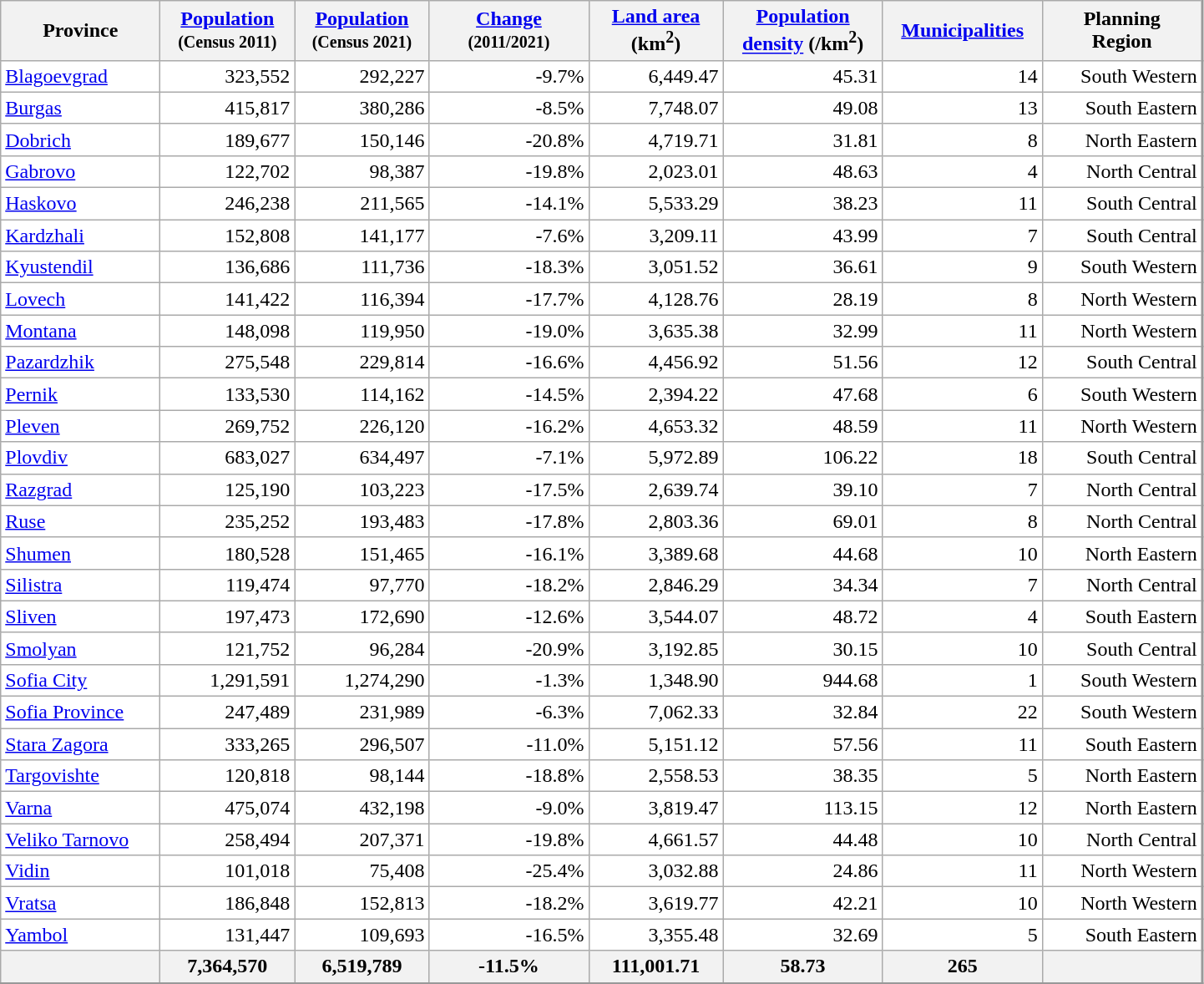<table class="wikitable sortable" rules="all" style="border:1px solid #999; border-right:2px solid #999; border-bottom:2px solid #999; background-color:white; margin-top:1em; text-align:right;" cellpadding="4" cellspacing="0">
<tr>
<th width="120px">Province</th>
<th width="100px"><a href='#'>Population</a> <small>(Census 2011)</small></th>
<th width="100px"><a href='#'>Population</a> <small>(Census 2021)</small></th>
<th width="120px"><a href='#'>Change</a> <small>(2011/2021)</small></th>
<th width="100px"><a href='#'>Land area</a> (km<sup>2</sup>)</th>
<th width="120px"><a href='#'>Population density</a> (/km<sup>2</sup>)</th>
<th width="120px"><a href='#'>Municipalities</a></th>
<th width="120px">Planning<br>Region</th>
</tr>
<tr>
<td align="left"><a href='#'>Blagoevgrad</a></td>
<td>323,552 <td> 292,227 </td><td> -9.7% </td><td> 6,449.47 </td></td>
<td>45.31 <td> 14 </td></td>
<td>South Western</tr></td>
<td align="left"><a href='#'>Burgas</a></td>
<td>415,817 <td> 380,286 </td><td> -8.5% </td><td> 7,748.07 </td></td>
<td>49.08 <td> 13 </td></td>
<td>South Eastern</tr></td>
<td align="left"><a href='#'>Dobrich</a></td>
<td>189,677 <td> 150,146 </td><td> -20.8% </td><td> 4,719.71 </td></td>
<td>31.81 <td> 8 </td></td>
<td>North Eastern</tr></td>
<td align="left"><a href='#'>Gabrovo</a></td>
<td>122,702 <td> 98,387 </td><td> -19.8% </td><td> 2,023.01 </td></td>
<td>48.63 <td> 4 </td></td>
<td>North Central</tr></td>
<td align="left"><a href='#'>Haskovo</a></td>
<td>246,238 <td> 211,565 </td><td> -14.1% </td><td> 5,533.29 </td></td>
<td>38.23 <td> 11 </td></td>
<td>South Central</tr></td>
<td align="left"><a href='#'>Kardzhali</a></td>
<td>152,808 <td> 141,177 </td><td> -7.6% </td><td> 3,209.11 </td></td>
<td>43.99 <td> 7 </td></td>
<td>South Central</tr></td>
<td align="left"><a href='#'>Kyustendil</a></td>
<td>136,686 <td> 111,736 </td><td> -18.3% </td><td> 3,051.52 </td></td>
<td>36.61 <td> 9 </td></td>
<td>South Western</tr></td>
<td align="left"><a href='#'>Lovech</a></td>
<td>141,422 <td> 116,394 </td><td> -17.7% </td><td> 4,128.76 </td></td>
<td>28.19 <td> 8 </td></td>
<td>North Western</tr></td>
<td align="left"><a href='#'>Montana</a></td>
<td>148,098 <td> 119,950 </td><td> -19.0% </td><td> 3,635.38 </td></td>
<td>32.99 <td> 11 </td></td>
<td>North Western</tr></td>
<td align="left"><a href='#'>Pazardzhik</a></td>
<td>275,548 <td> 229,814 </td><td> -16.6% </td><td> 4,456.92 </td></td>
<td>51.56 <td> 12 </td></td>
<td>South Central</tr></td>
<td align="left"><a href='#'>Pernik</a></td>
<td>133,530 <td> 114,162 </td><td> -14.5% </td><td> 2,394.22 </td></td>
<td>47.68 <td> 6 </td></td>
<td>South Western</tr></td>
<td align="left"><a href='#'>Pleven</a></td>
<td>269,752 <td> 226,120 </td><td> -16.2% </td><td> 4,653.32 </td></td>
<td>48.59 <td> 11 </td></td>
<td>North Western</tr></td>
<td align="left"><a href='#'>Plovdiv</a></td>
<td>683,027 <td> 634,497 </td><td> -7.1% </td><td> 5,972.89 </td></td>
<td>106.22 <td> 18 </td></td>
<td>South Central</tr></td>
<td align="left"><a href='#'>Razgrad</a></td>
<td>125,190 <td> 103,223 </td><td> -17.5% </td><td> 2,639.74 </td></td>
<td>39.10 <td> 7 </td></td>
<td>North Central</tr></td>
<td align="left"><a href='#'>Ruse</a></td>
<td>235,252 <td> 193,483 </td><td> -17.8% </td><td> 2,803.36 </td></td>
<td>69.01 <td> 8 </td></td>
<td>North Central</tr></td>
<td align="left"><a href='#'>Shumen</a></td>
<td>180,528 <td> 151,465 </td><td> -16.1% </td><td> 3,389.68 </td></td>
<td>44.68 <td> 10 </td></td>
<td>North Eastern</tr></td>
<td align="left"><a href='#'>Silistra</a></td>
<td>119,474 <td> 97,770 </td><td> -18.2% </td><td> 2,846.29 </td></td>
<td>34.34 <td> 7 </td></td>
<td>North Central</tr></td>
<td align="left"><a href='#'>Sliven</a></td>
<td>197,473 <td> 172,690 </td><td> -12.6% </td><td> 3,544.07 </td></td>
<td>48.72 <td> 4 </td></td>
<td>South Eastern</tr></td>
<td align="left"><a href='#'>Smolyan</a></td>
<td>121,752 <td> 96,284 </td><td> -20.9% </td><td> 3,192.85 </td></td>
<td>30.15 <td> 10 </td></td>
<td>South Central</tr></td>
<td align="left"><a href='#'>Sofia City</a></td>
<td>1,291,591 <td> 1,274,290 </td><td> -1.3% </td><td> 1,348.90 </td></td>
<td>944.68 <td> 1 </td></td>
<td>South Western</tr></td>
<td align="left"><a href='#'>Sofia Province</a></td>
<td>247,489 <td> 231,989 </td><td> -6.3% </td><td> 7,062.33 </td></td>
<td>32.84 <td> 22 </td></td>
<td>South Western</tr></td>
<td align="left"><a href='#'>Stara Zagora</a></td>
<td>333,265 <td> 296,507 </td><td> -11.0% </td><td> 5,151.12 </td></td>
<td>57.56 <td> 11 </td></td>
<td>South Eastern</tr></td>
<td align="left"><a href='#'>Targovishte</a></td>
<td>120,818 <td> 98,144 </td><td> -18.8% </td><td> 2,558.53 </td></td>
<td>38.35 <td> 5 </td></td>
<td>North Eastern</tr></td>
<td align="left"><a href='#'>Varna</a></td>
<td>475,074 <td> 432,198 </td><td> -9.0% </td><td> 3,819.47 </td></td>
<td>113.15 <td> 12 </td></td>
<td>North Eastern</tr></td>
<td align="left"><a href='#'>Veliko Tarnovo</a></td>
<td>258,494 <td> 207,371 </td><td> -19.8% </td><td> 4,661.57 </td></td>
<td>44.48 <td> 10 </td></td>
<td>North Central</tr></td>
<td align="left"><a href='#'>Vidin</a></td>
<td>101,018 <td> 75,408 </td><td> -25.4% </td><td> 3,032.88 </td></td>
<td>24.86 <td> 11 </td></td>
<td>North Western</tr></td>
<td align="left"><a href='#'>Vratsa</a></td>
<td>186,848 <td> 152,813 </td><td> -18.2% </td><td> 3,619.77 </td></td>
<td>42.21 <td> 10 </td></td>
<td>North Western</tr></td>
<td align="left"><a href='#'>Yambol</a></td>
<td>131,447 <td> 109,693 </td><td> -16.5% </td><td> 3,355.48 </td></td>
<td>32.69 <td> 5 </td></td>
<td>South Eastern</tr></td>
</tr>
<tr>
<th></th>
<th>7,364,570</th>
<th>6,519,789</th>
<th>-11.5%</th>
<th>111,001.71</th>
<th>58.73</th>
<th>265</th>
<th></th>
</tr>
</table>
